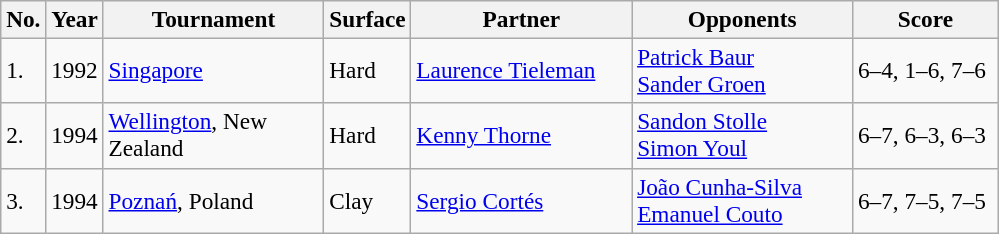<table class="sortable wikitable" style=font-size:97%>
<tr>
<th style="width:20px">No.</th>
<th style="width:30px">Year</th>
<th style="width:140px">Tournament</th>
<th style="width:50px">Surface</th>
<th style="width:140px">Partner</th>
<th style="width:140px">Opponents</th>
<th style="width:90px" class="unsortable">Score</th>
</tr>
<tr>
<td>1.</td>
<td>1992</td>
<td><a href='#'>Singapore</a></td>
<td>Hard</td>
<td> <a href='#'>Laurence Tieleman</a></td>
<td> <a href='#'>Patrick Baur</a><br> <a href='#'>Sander Groen</a></td>
<td>6–4, 1–6, 7–6</td>
</tr>
<tr>
<td>2.</td>
<td>1994</td>
<td><a href='#'>Wellington</a>, New Zealand</td>
<td>Hard</td>
<td> <a href='#'>Kenny Thorne</a></td>
<td> <a href='#'>Sandon Stolle</a><br> <a href='#'>Simon Youl</a></td>
<td>6–7, 6–3, 6–3</td>
</tr>
<tr>
<td>3.</td>
<td>1994</td>
<td><a href='#'>Poznań</a>, Poland</td>
<td>Clay</td>
<td> <a href='#'>Sergio Cortés</a></td>
<td> <a href='#'>João Cunha-Silva</a><br> <a href='#'>Emanuel Couto</a></td>
<td>6–7, 7–5, 7–5</td>
</tr>
</table>
